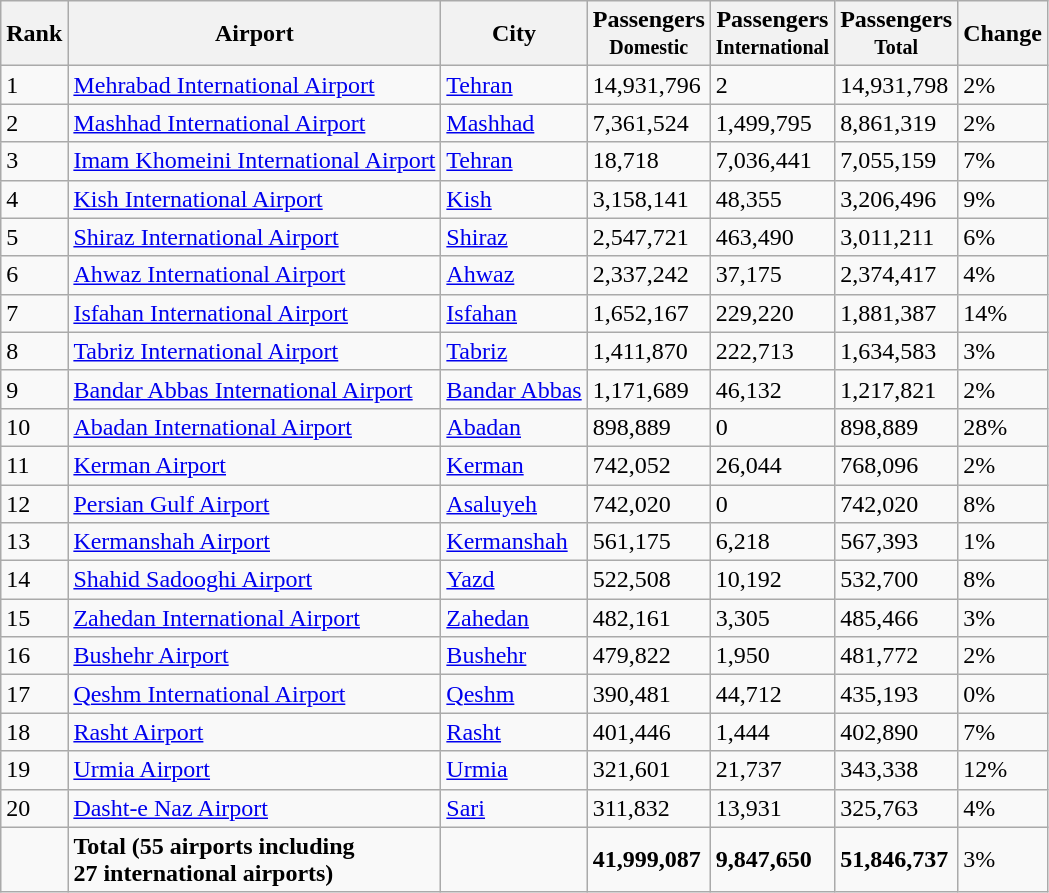<table class="wikitable sortable">
<tr>
<th>Rank</th>
<th>Airport</th>
<th>City</th>
<th>Passengers<br><small>Domestic</small></th>
<th>Passengers<br><small>International</small></th>
<th>Passengers<br><small>Total</small></th>
<th>Change</th>
</tr>
<tr>
<td>1</td>
<td><a href='#'>Mehrabad International Airport</a></td>
<td><a href='#'>Tehran</a></td>
<td>14,931,796</td>
<td>2</td>
<td>14,931,798</td>
<td>2%</td>
</tr>
<tr>
<td>2</td>
<td><a href='#'>Mashhad International Airport</a></td>
<td><a href='#'>Mashhad</a></td>
<td>7,361,524</td>
<td>1,499,795</td>
<td>8,861,319</td>
<td>2%</td>
</tr>
<tr>
<td>3</td>
<td><a href='#'>Imam Khomeini International Airport</a></td>
<td><a href='#'>Tehran</a></td>
<td>18,718</td>
<td>7,036,441</td>
<td>7,055,159</td>
<td>7%</td>
</tr>
<tr>
<td>4</td>
<td><a href='#'>Kish International Airport</a></td>
<td><a href='#'>Kish</a></td>
<td>3,158,141</td>
<td>48,355</td>
<td>3,206,496</td>
<td>9%</td>
</tr>
<tr>
<td>5</td>
<td><a href='#'>Shiraz International Airport</a></td>
<td><a href='#'>Shiraz</a></td>
<td>2,547,721</td>
<td>463,490</td>
<td>3,011,211</td>
<td>6%</td>
</tr>
<tr>
<td>6</td>
<td><a href='#'>Ahwaz International Airport</a></td>
<td><a href='#'>Ahwaz</a></td>
<td>2,337,242</td>
<td>37,175</td>
<td>2,374,417</td>
<td>4%</td>
</tr>
<tr>
<td>7</td>
<td><a href='#'>Isfahan International Airport</a></td>
<td><a href='#'>Isfahan</a></td>
<td>1,652,167</td>
<td>229,220</td>
<td>1,881,387</td>
<td>14%</td>
</tr>
<tr>
<td>8</td>
<td><a href='#'>Tabriz International Airport</a></td>
<td><a href='#'>Tabriz</a></td>
<td>1,411,870</td>
<td>222,713</td>
<td>1,634,583</td>
<td>3%</td>
</tr>
<tr>
<td>9</td>
<td><a href='#'>Bandar Abbas International Airport</a></td>
<td><a href='#'>Bandar Abbas</a></td>
<td>1,171,689</td>
<td>46,132</td>
<td>1,217,821</td>
<td>2%</td>
</tr>
<tr>
<td>10</td>
<td><a href='#'>Abadan International Airport</a></td>
<td><a href='#'>Abadan</a></td>
<td>898,889</td>
<td>0</td>
<td>898,889</td>
<td>28%</td>
</tr>
<tr>
<td>11</td>
<td><a href='#'>Kerman Airport</a></td>
<td><a href='#'>Kerman</a></td>
<td>742,052</td>
<td>26,044</td>
<td>768,096</td>
<td>2%</td>
</tr>
<tr>
<td>12</td>
<td><a href='#'>Persian Gulf Airport</a></td>
<td><a href='#'>Asaluyeh</a></td>
<td>742,020</td>
<td>0</td>
<td>742,020</td>
<td>8%</td>
</tr>
<tr>
<td>13</td>
<td><a href='#'>Kermanshah Airport</a></td>
<td><a href='#'>Kermanshah</a></td>
<td>561,175</td>
<td>6,218</td>
<td>567,393</td>
<td>1%</td>
</tr>
<tr>
<td>14</td>
<td><a href='#'>Shahid Sadooghi Airport</a></td>
<td><a href='#'>Yazd</a></td>
<td>522,508</td>
<td>10,192</td>
<td>532,700</td>
<td>8%</td>
</tr>
<tr>
<td>15</td>
<td><a href='#'>Zahedan International Airport</a></td>
<td><a href='#'>Zahedan</a></td>
<td>482,161</td>
<td>3,305</td>
<td>485,466</td>
<td>3%</td>
</tr>
<tr>
<td>16</td>
<td><a href='#'>Bushehr Airport</a></td>
<td><a href='#'>Bushehr</a></td>
<td>479,822</td>
<td>1,950</td>
<td>481,772</td>
<td>2%</td>
</tr>
<tr>
<td>17</td>
<td><a href='#'>Qeshm International Airport</a></td>
<td><a href='#'>Qeshm</a></td>
<td>390,481</td>
<td>44,712</td>
<td>435,193</td>
<td>0%</td>
</tr>
<tr>
<td>18</td>
<td><a href='#'>Rasht Airport</a></td>
<td><a href='#'>Rasht</a></td>
<td>401,446</td>
<td>1,444</td>
<td>402,890</td>
<td>7%</td>
</tr>
<tr>
<td>19</td>
<td><a href='#'>Urmia Airport</a></td>
<td><a href='#'>Urmia</a></td>
<td>321,601</td>
<td>21,737</td>
<td>343,338</td>
<td>12%</td>
</tr>
<tr>
<td>20</td>
<td><a href='#'>Dasht-e Naz Airport</a></td>
<td><a href='#'>Sari</a></td>
<td>311,832</td>
<td>13,931</td>
<td>325,763</td>
<td>4%</td>
</tr>
<tr>
<td></td>
<td><strong>Total (55 airports including</strong><br><strong>27 international airports)</strong></td>
<td></td>
<td><strong>41,999,087</strong></td>
<td><strong>9,847,650</strong></td>
<td><strong>51,846,737</strong></td>
<td>3%</td>
</tr>
</table>
